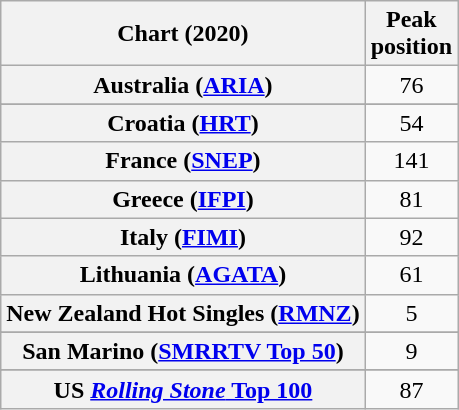<table class="wikitable sortable plainrowheaders" style="text-align:center">
<tr>
<th scope="col">Chart (2020)</th>
<th scope="col">Peak<br>position</th>
</tr>
<tr>
<th scope="row">Australia (<a href='#'>ARIA</a>)</th>
<td>76</td>
</tr>
<tr>
</tr>
<tr>
<th scope="row">Croatia (<a href='#'>HRT</a>)</th>
<td>54</td>
</tr>
<tr>
<th scope="row">France (<a href='#'>SNEP</a>)</th>
<td>141</td>
</tr>
<tr>
<th scope="row">Greece (<a href='#'>IFPI</a>)</th>
<td>81</td>
</tr>
<tr>
<th scope="row">Italy (<a href='#'>FIMI</a>)</th>
<td>92</td>
</tr>
<tr>
<th scope="row">Lithuania (<a href='#'>AGATA</a>)</th>
<td>61</td>
</tr>
<tr>
<th scope="row">New Zealand Hot Singles (<a href='#'>RMNZ</a>)</th>
<td>5</td>
</tr>
<tr>
</tr>
<tr>
<th scope="row">San Marino (<a href='#'>SMRRTV Top 50</a>)</th>
<td>9</td>
</tr>
<tr>
</tr>
<tr>
</tr>
<tr>
</tr>
<tr>
</tr>
<tr>
<th scope=row>US <a href='#'><em>Rolling Stone</em> Top 100</a></th>
<td>87</td>
</tr>
</table>
